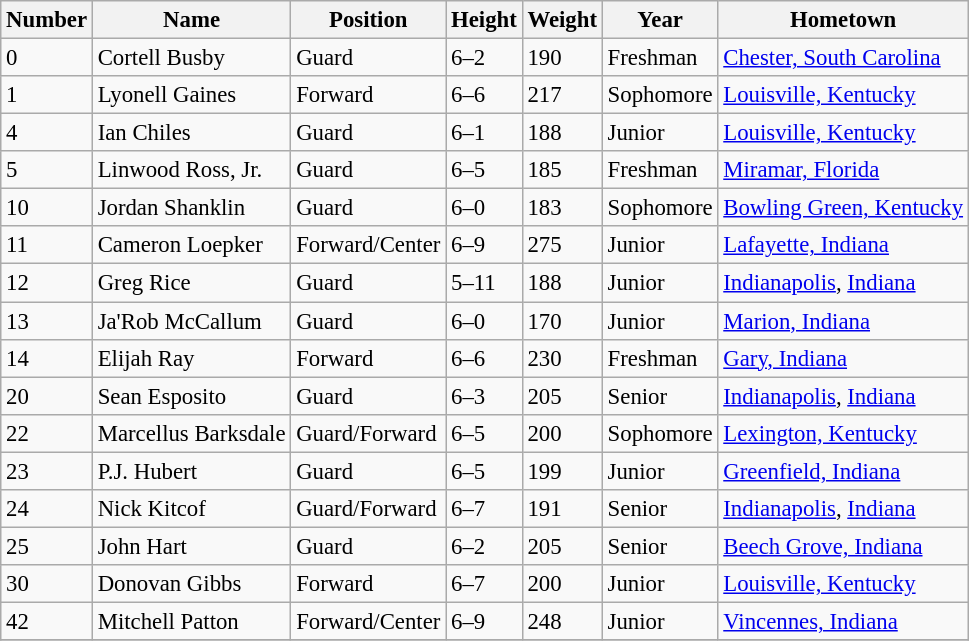<table class="wikitable" style="font-size: 95%;">
<tr>
<th>Number</th>
<th>Name</th>
<th>Position</th>
<th>Height</th>
<th>Weight</th>
<th>Year</th>
<th>Hometown</th>
</tr>
<tr>
<td>0</td>
<td>Cortell Busby</td>
<td>Guard</td>
<td>6–2</td>
<td>190</td>
<td>Freshman</td>
<td><a href='#'>Chester, South Carolina</a></td>
</tr>
<tr>
<td>1</td>
<td>Lyonell Gaines</td>
<td>Forward</td>
<td>6–6</td>
<td>217</td>
<td>Sophomore</td>
<td><a href='#'>Louisville, Kentucky</a></td>
</tr>
<tr>
<td>4</td>
<td>Ian Chiles</td>
<td>Guard</td>
<td>6–1</td>
<td>188</td>
<td>Junior</td>
<td><a href='#'>Louisville, Kentucky</a></td>
</tr>
<tr>
<td>5</td>
<td>Linwood Ross, Jr.</td>
<td>Guard</td>
<td>6–5</td>
<td>185</td>
<td>Freshman</td>
<td><a href='#'>Miramar, Florida</a></td>
</tr>
<tr>
<td>10</td>
<td>Jordan Shanklin</td>
<td>Guard</td>
<td>6–0</td>
<td>183</td>
<td>Sophomore</td>
<td><a href='#'>Bowling Green, Kentucky</a></td>
</tr>
<tr>
<td>11</td>
<td>Cameron Loepker</td>
<td>Forward/Center</td>
<td>6–9</td>
<td>275</td>
<td>Junior</td>
<td><a href='#'>Lafayette, Indiana</a></td>
</tr>
<tr>
<td>12</td>
<td>Greg Rice</td>
<td>Guard</td>
<td>5–11</td>
<td>188</td>
<td>Junior</td>
<td><a href='#'>Indianapolis</a>, <a href='#'>Indiana</a></td>
</tr>
<tr>
<td>13</td>
<td>Ja'Rob McCallum</td>
<td>Guard</td>
<td>6–0</td>
<td>170</td>
<td>Junior</td>
<td><a href='#'>Marion, Indiana</a></td>
</tr>
<tr>
<td>14</td>
<td>Elijah Ray</td>
<td>Forward</td>
<td>6–6</td>
<td>230</td>
<td>Freshman</td>
<td><a href='#'>Gary, Indiana</a></td>
</tr>
<tr>
<td>20</td>
<td>Sean Esposito</td>
<td>Guard</td>
<td>6–3</td>
<td>205</td>
<td>Senior</td>
<td><a href='#'>Indianapolis</a>, <a href='#'>Indiana</a></td>
</tr>
<tr>
<td>22</td>
<td>Marcellus Barksdale</td>
<td>Guard/Forward</td>
<td>6–5</td>
<td>200</td>
<td>Sophomore</td>
<td><a href='#'>Lexington, Kentucky</a></td>
</tr>
<tr>
<td>23</td>
<td>P.J. Hubert</td>
<td>Guard</td>
<td>6–5</td>
<td>199</td>
<td>Junior</td>
<td><a href='#'>Greenfield, Indiana</a></td>
</tr>
<tr>
<td>24</td>
<td>Nick Kitcof</td>
<td>Guard/Forward</td>
<td>6–7</td>
<td>191</td>
<td>Senior</td>
<td><a href='#'>Indianapolis</a>, <a href='#'>Indiana</a></td>
</tr>
<tr>
<td>25</td>
<td>John Hart</td>
<td>Guard</td>
<td>6–2</td>
<td>205</td>
<td>Senior</td>
<td><a href='#'>Beech Grove, Indiana</a></td>
</tr>
<tr>
<td>30</td>
<td>Donovan Gibbs</td>
<td>Forward</td>
<td>6–7</td>
<td>200</td>
<td>Junior</td>
<td><a href='#'>Louisville, Kentucky</a></td>
</tr>
<tr>
<td>42</td>
<td>Mitchell Patton</td>
<td>Forward/Center</td>
<td>6–9</td>
<td>248</td>
<td>Junior</td>
<td><a href='#'>Vincennes, Indiana</a></td>
</tr>
<tr>
</tr>
</table>
